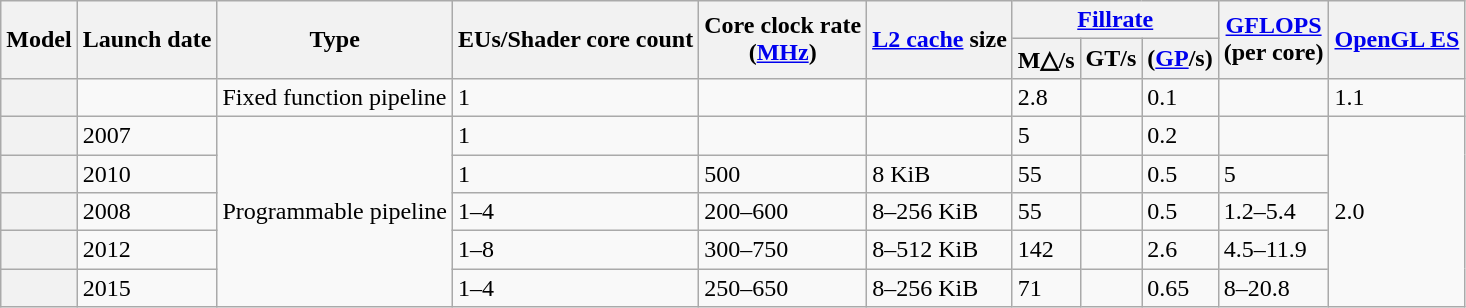<table class="wikitable sortable mw-collapsible mw-collapsed sticky-header-multi" style="text-align: left;">
<tr>
<th rowspan="2">Model</th>
<th rowspan="2">Launch date</th>
<th rowspan="2">Type</th>
<th rowspan="2">EUs/Shader core count</th>
<th rowspan="2">Core clock rate<br>(<a href='#'>MHz</a>)</th>
<th rowspan="2"><a href='#'>L2 cache</a> size</th>
<th colspan="3"><a href='#'>Fillrate</a></th>
<th rowspan="2"><a href='#'>GFLOPS</a><br>(per core)</th>
<th rowspan="2"><a href='#'>OpenGL ES</a></th>
</tr>
<tr>
<th>M△/s</th>
<th>GT/s</th>
<th>(<a href='#'>GP</a>/s)</th>
</tr>
<tr>
<th></th>
<td></td>
<td>Fixed function pipeline</td>
<td>1</td>
<td></td>
<td></td>
<td>2.8</td>
<td></td>
<td>0.1</td>
<td></td>
<td>1.1</td>
</tr>
<tr>
<th></th>
<td>2007</td>
<td rowspan="5">Programmable pipeline</td>
<td>1</td>
<td></td>
<td></td>
<td>5</td>
<td></td>
<td>0.2</td>
<td></td>
<td rowspan="5">2.0</td>
</tr>
<tr>
<th></th>
<td>2010</td>
<td>1</td>
<td>500</td>
<td>8 KiB</td>
<td>55</td>
<td></td>
<td>0.5</td>
<td>5</td>
</tr>
<tr>
<th></th>
<td>2008</td>
<td>1–4</td>
<td>200–600</td>
<td>8–256 KiB</td>
<td>55</td>
<td></td>
<td>0.5</td>
<td>1.2–5.4</td>
</tr>
<tr>
<th></th>
<td>2012</td>
<td>1–8</td>
<td>300–750</td>
<td>8–512 KiB</td>
<td>142</td>
<td></td>
<td>2.6</td>
<td>4.5–11.9</td>
</tr>
<tr>
<th></th>
<td>2015</td>
<td>1–4</td>
<td>250–650</td>
<td>8–256 KiB</td>
<td>71</td>
<td></td>
<td>0.65</td>
<td>8–20.8</td>
</tr>
</table>
